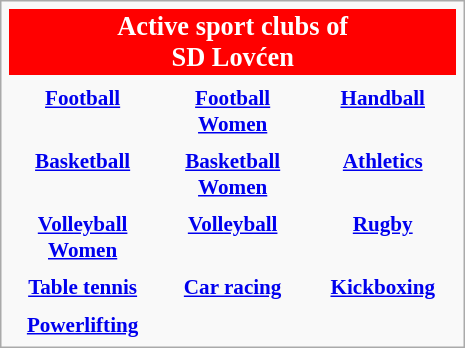<table class="infobox" style="font-size: 88%; width: 22em; text-align: center">
<tr>
<th colspan=3 style="font-size: 125%; background-color: red; color: white; text-align:center;">Active sport clubs of<br>SD Lovćen</th>
</tr>
<tr>
<th width="33%" style="text-align:center"></th>
<th width="33%" style="text-align:center"></th>
<th width="33%" style="text-align:center"></th>
</tr>
<tr>
<th style="text-align:center"><a href='#'>Football</a></th>
<th style="text-align:center"><a href='#'>Football Women</a></th>
<th style="text-align:center"><a href='#'>Handball</a></th>
</tr>
<tr>
<th style="text-align:center"></th>
<th style="text-align:center"></th>
<th style="text-align:center"></th>
</tr>
<tr>
<th style="text-align:center"><a href='#'>Basketball</a></th>
<th style="text-align:center"><a href='#'>Basketball Women</a></th>
<th style="text-align:center"><a href='#'>Athletics</a></th>
</tr>
<tr>
<th style="text-align:center"></th>
<th style="text-align:center"></th>
<th style="text-align:center"></th>
</tr>
<tr>
<th style="text-align:center"><a href='#'>Volleyball Women</a></th>
<th style="text-align:center"><a href='#'>Volleyball</a></th>
<th style="text-align:center"><a href='#'>Rugby</a></th>
</tr>
<tr>
<th style="text-align:center"></th>
<th style="text-align:center"></th>
<th style="text-align:center"></th>
</tr>
<tr>
<th style="text-align:center"><a href='#'>Table tennis</a></th>
<th style="text-align:center"><a href='#'>Car racing</a></th>
<th style="text-align:center"><a href='#'>Kickboxing</a></th>
</tr>
<tr>
<th style="text-align:center"></th>
</tr>
<tr>
<th style="text-align:center"><a href='#'>Powerlifting</a></th>
</tr>
</table>
